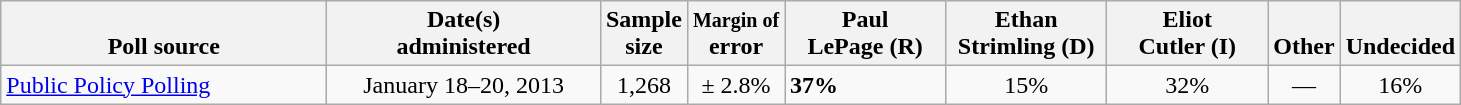<table class="wikitable">
<tr valign= bottom>
<th style="width:210px;">Poll source</th>
<th style="width:175px;">Date(s)<br>administered</th>
<th class=small>Sample<br>size</th>
<th><small>Margin of</small><br>error</th>
<th style="width:100px;">Paul<br>LePage (R)</th>
<th style="width:100px;">Ethan<br>Strimling (D)</th>
<th style="width:100px;">Eliot<br>Cutler (I)</th>
<th>Other</th>
<th>Undecided</th>
</tr>
<tr>
<td><a href='#'>Public Policy Polling</a></td>
<td align=center>January 18–20, 2013</td>
<td align=center>1,268</td>
<td align=center>± 2.8%</td>
<td><strong>37%</strong></td>
<td align=center>15%</td>
<td align=center>32%</td>
<td align=center>—</td>
<td align=center>16%</td>
</tr>
</table>
